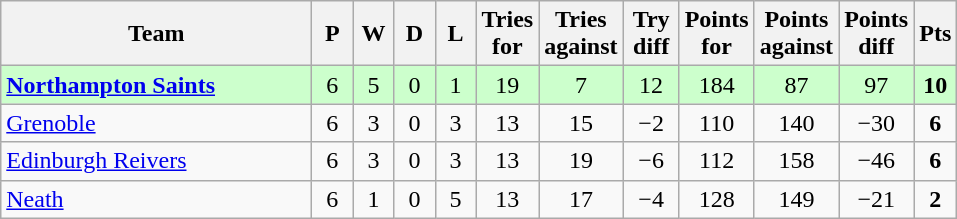<table class="wikitable" style="text-align:center">
<tr>
<th width="200">Team</th>
<th width="20">P</th>
<th width="20">W</th>
<th width="20">D</th>
<th width="20">L</th>
<th width="20">Tries for</th>
<th width="20">Tries against</th>
<th width="30">Try diff</th>
<th width="20">Points for</th>
<th width="20">Points against</th>
<th width="25">Points diff</th>
<th width="20">Pts</th>
</tr>
<tr bgcolor="#ccffcc">
<td align="left"> <strong><a href='#'>Northampton Saints</a></strong></td>
<td>6</td>
<td>5</td>
<td>0</td>
<td>1</td>
<td>19</td>
<td>7</td>
<td>12</td>
<td>184</td>
<td>87</td>
<td>97</td>
<td><strong>10</strong></td>
</tr>
<tr>
<td align="left"> <a href='#'>Grenoble</a></td>
<td>6</td>
<td>3</td>
<td>0</td>
<td>3</td>
<td>13</td>
<td>15</td>
<td>−2</td>
<td>110</td>
<td>140</td>
<td>−30</td>
<td><strong>6</strong></td>
</tr>
<tr>
<td align="left"> <a href='#'>Edinburgh Reivers</a></td>
<td>6</td>
<td>3</td>
<td>0</td>
<td>3</td>
<td>13</td>
<td>19</td>
<td>−6</td>
<td>112</td>
<td>158</td>
<td>−46</td>
<td><strong>6</strong></td>
</tr>
<tr>
<td align="left"> <a href='#'>Neath</a></td>
<td>6</td>
<td>1</td>
<td>0</td>
<td>5</td>
<td>13</td>
<td>17</td>
<td>−4</td>
<td>128</td>
<td>149</td>
<td>−21</td>
<td><strong>2</strong></td>
</tr>
</table>
